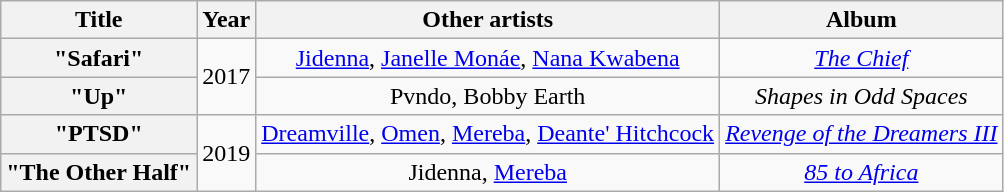<table class="wikitable sortable plainrowheaders" style="text-align: center;">
<tr>
<th scope="col">Title</th>
<th scope="col">Year</th>
<th scope="col">Other artists</th>
<th scope="col">Album</th>
</tr>
<tr>
<th scope="row">"Safari"</th>
<td rowspan="2">2017</td>
<td><a href='#'>Jidenna</a>, <a href='#'>Janelle Monáe</a>, <a href='#'>Nana Kwabena</a></td>
<td><em><a href='#'>The Chief</a></em></td>
</tr>
<tr>
<th scope="row">"Up"</th>
<td>Pvndo, Bobby Earth</td>
<td><em>Shapes in Odd Spaces</em></td>
</tr>
<tr>
<th scope="row">"PTSD"</th>
<td rowspan="2">2019</td>
<td><a href='#'>Dreamville</a>, <a href='#'>Omen</a>, <a href='#'>Mereba</a>, <a href='#'>Deante' Hitchcock</a></td>
<td><em><a href='#'>Revenge of the Dreamers III</a></em></td>
</tr>
<tr>
<th scope="row">"The Other Half"</th>
<td>Jidenna, <a href='#'>Mereba</a></td>
<td><em><a href='#'>85 to Africa</a></em></td>
</tr>
</table>
